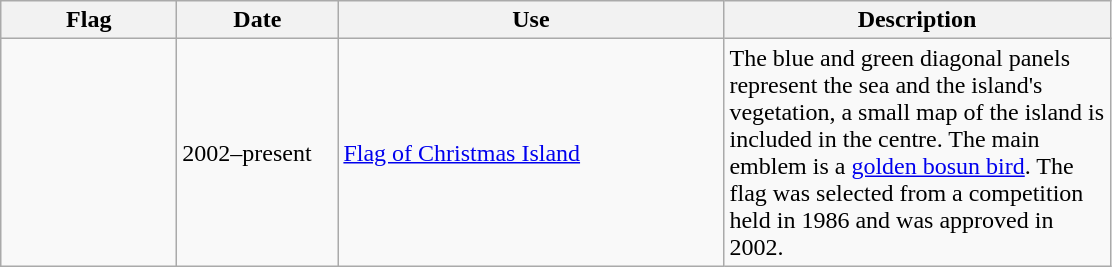<table class="wikitable">
<tr>
<th style="width:110px;">Flag</th>
<th style="width:100px;">Date</th>
<th style="width:250px;">Use</th>
<th style="width:250px;">Description</th>
</tr>
<tr>
<td></td>
<td>2002–present</td>
<td><a href='#'>Flag of Christmas Island</a></td>
<td>The blue and green diagonal panels represent the sea and the island's vegetation, a small map of the island is included in the centre. The main emblem is a <a href='#'>golden bosun bird</a>. The flag was selected from a competition held in 1986 and was approved in 2002.</td>
</tr>
</table>
